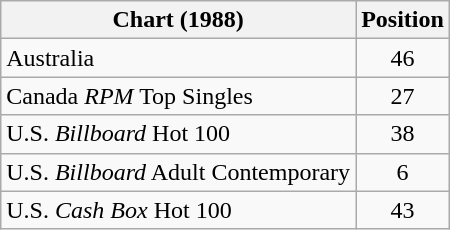<table class="wikitable sortable">
<tr>
<th align="left">Chart (1988)</th>
<th style="text-align:center;">Position</th>
</tr>
<tr>
<td>Australia</td>
<td style="text-align:center;">46</td>
</tr>
<tr>
<td>Canada <em>RPM</em> Top Singles</td>
<td style="text-align:center;">27</td>
</tr>
<tr>
<td>U.S. <em>Billboard</em> Hot 100</td>
<td style="text-align:center;">38</td>
</tr>
<tr>
<td>U.S. <em>Billboard</em> Adult Contemporary</td>
<td style="text-align:center;">6</td>
</tr>
<tr>
<td>U.S. <em>Cash Box</em> Hot 100</td>
<td style="text-align:center;">43</td>
</tr>
</table>
